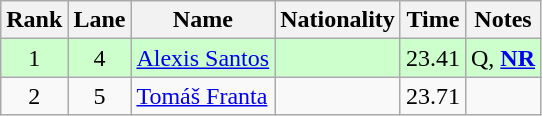<table class="wikitable sortable" style="text-align:center">
<tr>
<th>Rank</th>
<th>Lane</th>
<th>Name</th>
<th>Nationality</th>
<th>Time</th>
<th>Notes</th>
</tr>
<tr bgcolor=ccffcc>
<td>1</td>
<td>4</td>
<td align=left><a href='#'>Alexis Santos</a></td>
<td align=left></td>
<td>23.41</td>
<td>Q, <strong><a href='#'>NR</a></strong></td>
</tr>
<tr>
<td>2</td>
<td>5</td>
<td align=left><a href='#'>Tomáš Franta</a></td>
<td align=left></td>
<td>23.71</td>
<td></td>
</tr>
</table>
